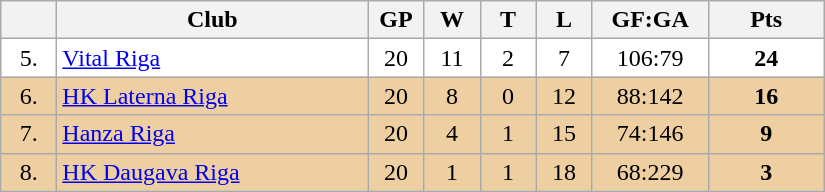<table class="wikitable">
<tr>
<th width="30"></th>
<th width="200">Club</th>
<th width="30">GP</th>
<th width="30">W</th>
<th width="30">T</th>
<th width="30">L</th>
<th width="70">GF:GA</th>
<th width="70">Pts</th>
</tr>
<tr bgcolor="#FFFFFF" align="center">
<td>5.</td>
<td align="left"><a href='#'>Vital Riga</a></td>
<td>20</td>
<td>11</td>
<td>2</td>
<td>7</td>
<td>106:79</td>
<td><strong>24</strong></td>
</tr>
<tr bgcolor="#EECFA1" align="center">
<td>6.</td>
<td align="left"><a href='#'>HK Laterna Riga</a></td>
<td>20</td>
<td>8</td>
<td>0</td>
<td>12</td>
<td>88:142</td>
<td><strong>16</strong></td>
</tr>
<tr bgcolor="#EECFA1" align="center">
<td>7.</td>
<td align="left"><a href='#'>Hanza Riga</a></td>
<td>20</td>
<td>4</td>
<td>1</td>
<td>15</td>
<td>74:146</td>
<td><strong>9</strong></td>
</tr>
<tr bgcolor="#EECFA1" align="center">
<td>8.</td>
<td align="left"><a href='#'>HK Daugava Riga</a></td>
<td>20</td>
<td>1</td>
<td>1</td>
<td>18</td>
<td>68:229</td>
<td><strong>3</strong></td>
</tr>
</table>
